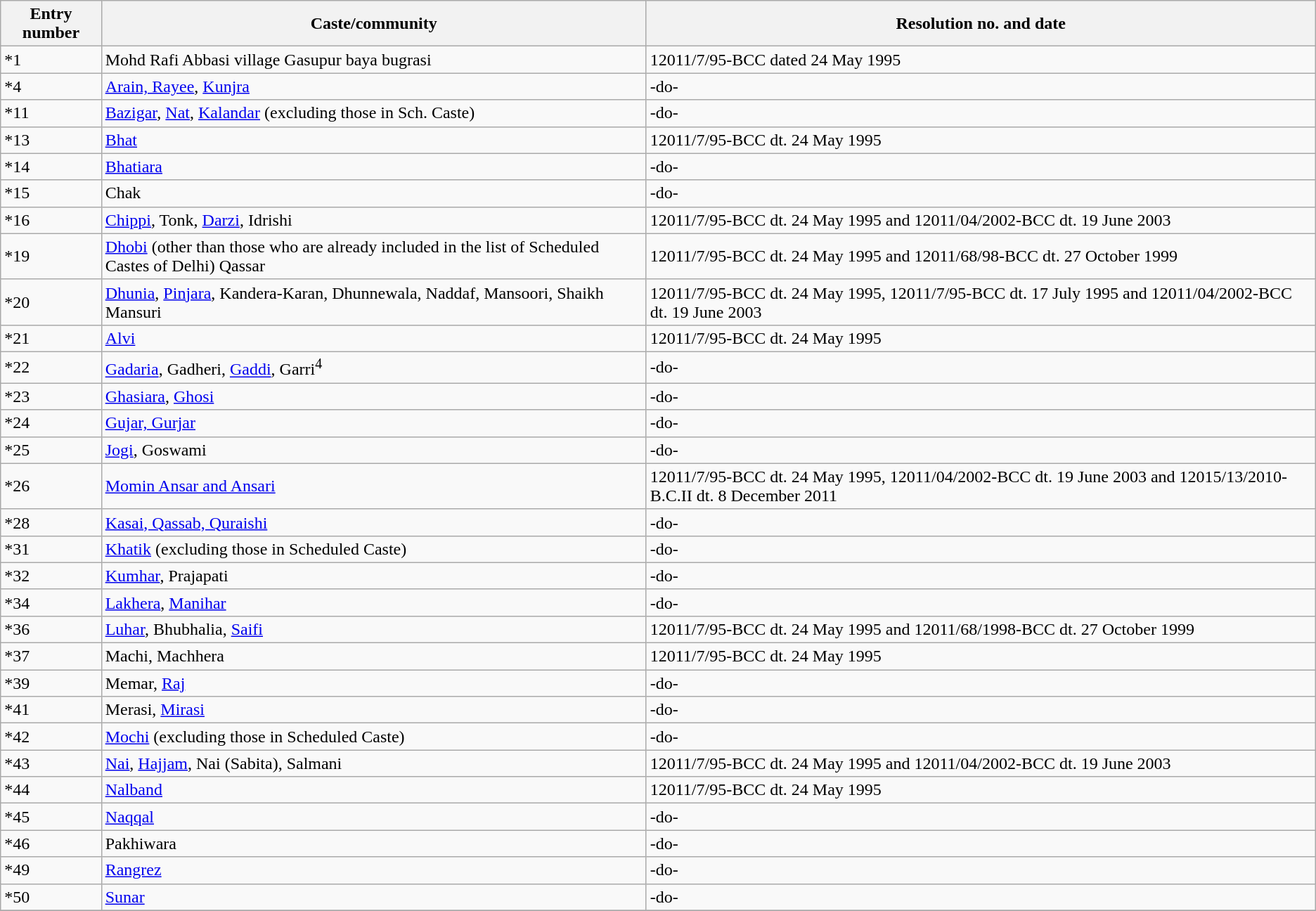<table class="wikitable">
<tr>
<th>Entry number</th>
<th>Caste/community</th>
<th>Resolution no. and date</th>
</tr>
<tr>
<td>*1</td>
<td>Mohd Rafi Abbasi village Gasupur baya bugrasi</td>
<td>12011/7/95-BCC dated 24 May 1995</td>
</tr>
<tr>
<td>*4</td>
<td><a href='#'>Arain, Rayee</a>, <a href='#'>Kunjra</a></td>
<td>-do-</td>
</tr>
<tr>
<td>*11</td>
<td><a href='#'>Bazigar</a>, <a href='#'>Nat</a>, <a href='#'>Kalandar</a> (excluding those in Sch. Caste)</td>
<td>-do-</td>
</tr>
<tr>
<td>*13</td>
<td><a href='#'>Bhat</a></td>
<td>12011/7/95-BCC dt. 24 May 1995</td>
</tr>
<tr>
<td>*14</td>
<td><a href='#'>Bhatiara</a></td>
<td>-do-</td>
</tr>
<tr>
<td>*15</td>
<td>Chak</td>
<td>-do-</td>
</tr>
<tr>
<td>*16</td>
<td><a href='#'>Chippi</a>, Tonk, <a href='#'>Darzi</a>, Idrishi</td>
<td>12011/7/95-BCC dt. 24 May 1995 and 12011/04/2002-BCC dt. 19 June 2003</td>
</tr>
<tr>
<td>*19</td>
<td><a href='#'>Dhobi</a> (other than those who are already included in the list of Scheduled Castes of Delhi) Qassar</td>
<td>12011/7/95-BCC dt. 24 May 1995 and 12011/68/98-BCC dt. 27 October 1999</td>
</tr>
<tr>
<td>*20</td>
<td><a href='#'>Dhunia</a>, <a href='#'>Pinjara</a>, Kandera-Karan, Dhunnewala, Naddaf, Mansoori, Shaikh Mansuri</td>
<td>12011/7/95-BCC dt. 24 May 1995, 12011/7/95-BCC dt. 17 July 1995 and 12011/04/2002-BCC dt. 19 June 2003</td>
</tr>
<tr>
<td>*21</td>
<td><a href='#'>Alvi</a></td>
<td>12011/7/95-BCC dt. 24 May 1995</td>
</tr>
<tr>
<td>*22</td>
<td><a href='#'>Gadaria</a>, Gadheri, <a href='#'>Gaddi</a>, Garri<sup>4</sup></td>
<td>-do-</td>
</tr>
<tr>
<td>*23</td>
<td><a href='#'>Ghasiara</a>, <a href='#'>Ghosi</a></td>
<td>-do-</td>
</tr>
<tr>
<td>*24</td>
<td><a href='#'>Gujar, Gurjar</a></td>
<td>-do-</td>
</tr>
<tr>
<td>*25</td>
<td><a href='#'>Jogi</a>, Goswami</td>
<td>-do-</td>
</tr>
<tr>
<td>*26</td>
<td><a href='#'>Momin Ansar and Ansari</a></td>
<td>12011/7/95-BCC dt. 24 May 1995, 12011/04/2002-BCC dt. 19 June 2003 and 12015/13/2010-B.C.II dt. 8 December 2011</td>
</tr>
<tr>
<td>*28</td>
<td><a href='#'>Kasai, Qassab, Quraishi</a></td>
<td>-do-</td>
</tr>
<tr>
<td>*31</td>
<td><a href='#'>Khatik</a>  (excluding those in Scheduled Caste)</td>
<td>-do-</td>
</tr>
<tr>
<td>*32</td>
<td><a href='#'>Kumhar</a>, Prajapati</td>
<td>-do-</td>
</tr>
<tr>
<td>*34</td>
<td><a href='#'>Lakhera</a>, <a href='#'>Manihar</a></td>
<td>-do-</td>
</tr>
<tr>
<td>*36</td>
<td><a href='#'>Luhar</a>, Bhubhalia, <a href='#'>Saifi</a></td>
<td>12011/7/95-BCC dt. 24 May 1995 and 12011/68/1998-BCC dt. 27 October 1999</td>
</tr>
<tr>
<td>*37</td>
<td>Machi, Machhera</td>
<td>12011/7/95-BCC dt. 24 May 1995</td>
</tr>
<tr>
<td>*39</td>
<td>Memar, <a href='#'>Raj</a></td>
<td>-do-</td>
</tr>
<tr>
<td>*41</td>
<td>Merasi, <a href='#'>Mirasi</a></td>
<td>-do-</td>
</tr>
<tr>
<td>*42</td>
<td><a href='#'>Mochi</a> (excluding those in Scheduled Caste)</td>
<td>-do-</td>
</tr>
<tr>
<td>*43</td>
<td><a href='#'>Nai</a>, <a href='#'>Hajjam</a>, Nai (Sabita), Salmani</td>
<td>12011/7/95-BCC dt. 24 May 1995 and 12011/04/2002-BCC dt. 19 June 2003</td>
</tr>
<tr>
<td>*44</td>
<td><a href='#'>Nalband</a></td>
<td>12011/7/95-BCC dt. 24 May 1995</td>
</tr>
<tr>
<td>*45</td>
<td><a href='#'>Naqqal</a></td>
<td>-do-</td>
</tr>
<tr>
<td>*46</td>
<td>Pakhiwara</td>
<td>-do-</td>
</tr>
<tr>
<td>*49</td>
<td><a href='#'>Rangrez</a></td>
<td>-do-</td>
</tr>
<tr>
<td>*50</td>
<td><a href='#'>Sunar</a></td>
<td>-do-</td>
</tr>
<tr>
</tr>
</table>
